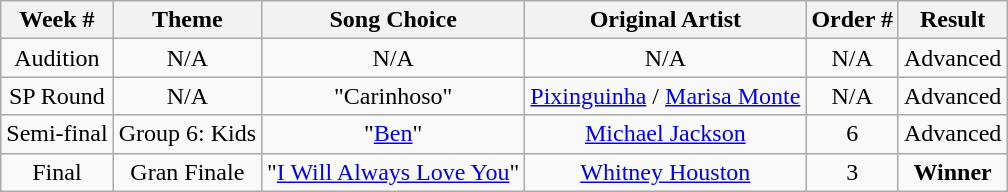<table class="wikitable" style="text-align: center;">
<tr>
<th>Week #</th>
<th>Theme</th>
<th>Song Choice</th>
<th>Original Artist</th>
<th>Order #</th>
<th>Result</th>
</tr>
<tr>
<td>Audition</td>
<td>N/A</td>
<td>N/A</td>
<td>N/A</td>
<td>N/A</td>
<td>Advanced</td>
</tr>
<tr>
<td>SP Round</td>
<td>N/A</td>
<td>"Carinhoso"</td>
<td><a href='#'>Pixinguinha</a> / <a href='#'>Marisa Monte</a></td>
<td>N/A</td>
<td>Advanced</td>
</tr>
<tr>
<td>Semi-final</td>
<td>Group 6: Kids</td>
<td>"<a href='#'>Ben</a>"</td>
<td><a href='#'>Michael Jackson</a></td>
<td>6</td>
<td>Advanced</td>
</tr>
<tr>
<td>Final</td>
<td>Gran Finale</td>
<td>"<a href='#'>I Will Always Love You</a>"</td>
<td><a href='#'>Whitney Houston</a></td>
<td>3</td>
<td><strong>Winner</strong></td>
</tr>
</table>
